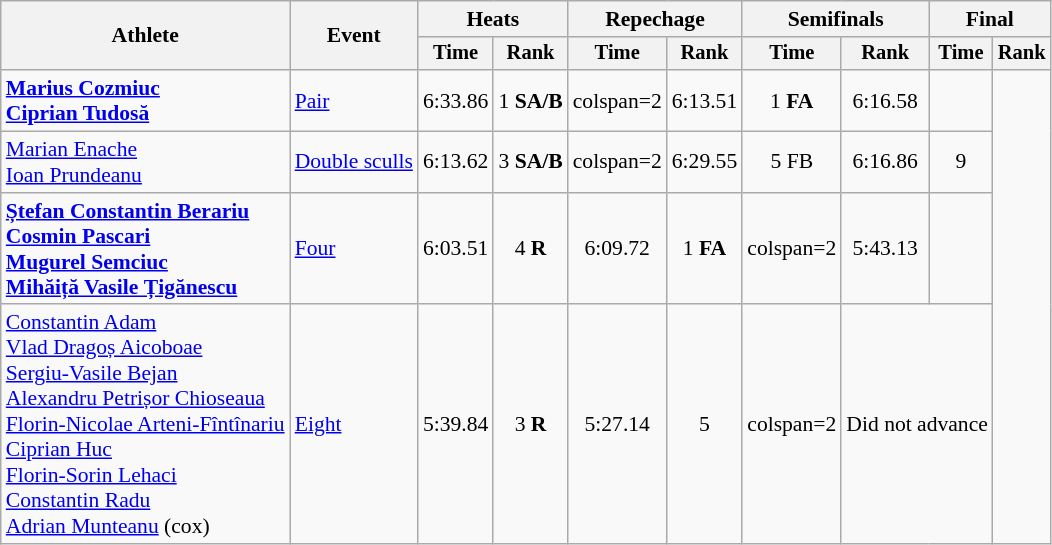<table class="wikitable" style="font-size:90%">
<tr>
<th rowspan="2">Athlete</th>
<th rowspan="2">Event</th>
<th colspan="2">Heats</th>
<th colspan="2">Repechage</th>
<th colspan="2">Semifinals</th>
<th colspan="2">Final</th>
</tr>
<tr style="font-size:95%">
<th>Time</th>
<th>Rank</th>
<th>Time</th>
<th>Rank</th>
<th>Time</th>
<th>Rank</th>
<th>Time</th>
<th>Rank</th>
</tr>
<tr align=center>
<td align=left><strong><a href='#'>Marius Cozmiuc</a><br><a href='#'>Ciprian Tudosă</a></strong></td>
<td align=left><a href='#'>Pair</a></td>
<td>6:33.86</td>
<td>1 <strong>SA/B</strong></td>
<td>colspan=2 </td>
<td>6:13.51</td>
<td>1 <strong>FA</strong></td>
<td>6:16.58</td>
<td></td>
</tr>
<tr align=center>
<td align=left><a href='#'>Marian Enache</a><br><a href='#'>Ioan Prundeanu</a></td>
<td align=left><a href='#'>Double sculls</a></td>
<td>6:13.62</td>
<td>3 <strong>SA/B</strong></td>
<td>colspan=2 </td>
<td>6:29.55</td>
<td>5 FB</td>
<td>6:16.86</td>
<td>9</td>
</tr>
<tr align=center>
<td align=left><strong><a href='#'>Ștefan Constantin Berariu</a><br><a href='#'>Cosmin Pascari</a><br><a href='#'>Mugurel Semciuc</a><br><a href='#'>Mihăiță Vasile Țigănescu</a></strong></td>
<td align=left><a href='#'>Four</a></td>
<td>6:03.51</td>
<td>4 <strong>R</strong></td>
<td>6:09.72</td>
<td>1 <strong>FA</strong></td>
<td>colspan=2 </td>
<td>5:43.13</td>
<td></td>
</tr>
<tr align=center>
<td align=left><a href='#'>Constantin Adam</a><br><a href='#'>Vlad Dragoș Aicoboae</a><br><a href='#'>Sergiu-Vasile Bejan</a><br><a href='#'>Alexandru Petrișor Chioseaua</a><br><a href='#'>Florin-Nicolae Arteni-Fîntînariu</a><br><a href='#'>Ciprian Huc</a><br><a href='#'>Florin-Sorin Lehaci</a><br><a href='#'>Constantin Radu</a><br><a href='#'>Adrian Munteanu</a> (cox)</td>
<td align=left><a href='#'>Eight</a></td>
<td>5:39.84</td>
<td>3 <strong>R</strong></td>
<td>5:27.14</td>
<td>5</td>
<td>colspan=2 </td>
<td colspan=2>Did not advance</td>
</tr>
</table>
